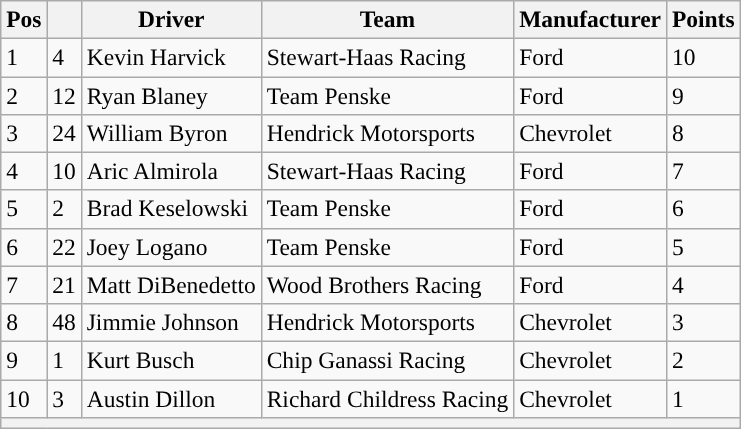<table class="wikitable" style="font-size:98%">
<tr>
<th>Pos</th>
<th></th>
<th>Driver</th>
<th>Team</th>
<th>Manufacturer</th>
<th>Points</th>
</tr>
<tr>
<td>1</td>
<td>4</td>
<td>Kevin Harvick</td>
<td>Stewart-Haas Racing</td>
<td>Ford</td>
<td>10</td>
</tr>
<tr>
<td>2</td>
<td>12</td>
<td>Ryan Blaney</td>
<td>Team Penske</td>
<td>Ford</td>
<td>9</td>
</tr>
<tr>
<td>3</td>
<td>24</td>
<td>William Byron</td>
<td>Hendrick Motorsports</td>
<td>Chevrolet</td>
<td>8</td>
</tr>
<tr>
<td>4</td>
<td>10</td>
<td>Aric Almirola</td>
<td>Stewart-Haas Racing</td>
<td>Ford</td>
<td>7</td>
</tr>
<tr>
<td>5</td>
<td>2</td>
<td>Brad Keselowski</td>
<td>Team Penske</td>
<td>Ford</td>
<td>6</td>
</tr>
<tr>
<td>6</td>
<td>22</td>
<td>Joey Logano</td>
<td>Team Penske</td>
<td>Ford</td>
<td>5</td>
</tr>
<tr>
<td>7</td>
<td>21</td>
<td>Matt DiBenedetto</td>
<td>Wood Brothers Racing</td>
<td>Ford</td>
<td>4</td>
</tr>
<tr>
<td>8</td>
<td>48</td>
<td>Jimmie Johnson</td>
<td>Hendrick Motorsports</td>
<td>Chevrolet</td>
<td>3</td>
</tr>
<tr>
<td>9</td>
<td>1</td>
<td>Kurt Busch</td>
<td>Chip Ganassi Racing</td>
<td>Chevrolet</td>
<td>2</td>
</tr>
<tr>
<td>10</td>
<td>3</td>
<td>Austin Dillon</td>
<td>Richard Childress Racing</td>
<td>Chevrolet</td>
<td>1</td>
</tr>
<tr>
<th colspan="6"></th>
</tr>
</table>
